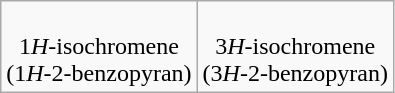<table class=wikitable style="text-align:center;">
<tr>
<td><br>1<em>H</em>-isochromene<br>(1<em>H</em>-2-benzopyran)</td>
<td><br>3<em>H</em>-isochromene<br>(3<em>H</em>-2-benzopyran)</td>
</tr>
</table>
